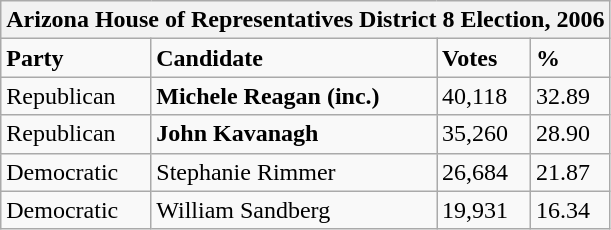<table class="wikitable">
<tr>
<th colspan="4">Arizona House of Representatives District 8 Election, 2006</th>
</tr>
<tr>
<td><strong>Party</strong></td>
<td><strong>Candidate</strong></td>
<td><strong>Votes</strong></td>
<td><strong>%</strong></td>
</tr>
<tr>
<td>Republican</td>
<td><strong>Michele Reagan (inc.)</strong></td>
<td>40,118</td>
<td>32.89</td>
</tr>
<tr>
<td>Republican</td>
<td><strong>John Kavanagh</strong></td>
<td>35,260</td>
<td>28.90</td>
</tr>
<tr>
<td>Democratic</td>
<td>Stephanie Rimmer</td>
<td>26,684</td>
<td>21.87</td>
</tr>
<tr>
<td>Democratic</td>
<td>William Sandberg</td>
<td>19,931</td>
<td>16.34</td>
</tr>
</table>
